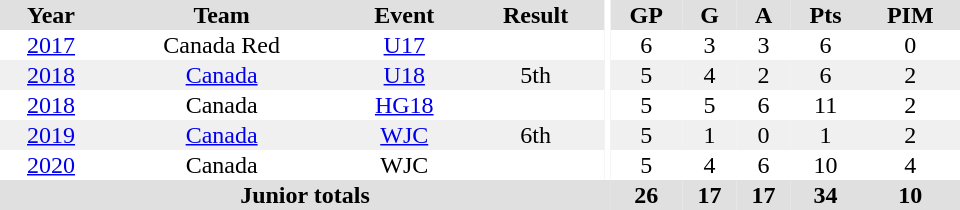<table border="0" cellpadding="1" cellspacing="0" ID="Table3" style="text-align:center; width:40em;">
<tr bgcolor="#e0e0e0">
<th>Year</th>
<th>Team</th>
<th>Event</th>
<th>Result</th>
<th rowspan="98" bgcolor="#ffffff"></th>
<th>GP</th>
<th>G</th>
<th>A</th>
<th>Pts</th>
<th>PIM</th>
</tr>
<tr>
<td><a href='#'>2017</a></td>
<td>Canada Red</td>
<td><a href='#'>U17</a></td>
<td></td>
<td>6</td>
<td>3</td>
<td>3</td>
<td>6</td>
<td>0</td>
</tr>
<tr bgcolor="#f0f0f0">
<td><a href='#'>2018</a></td>
<td><a href='#'>Canada</a></td>
<td><a href='#'>U18</a></td>
<td>5th</td>
<td>5</td>
<td>4</td>
<td>2</td>
<td>6</td>
<td>2</td>
</tr>
<tr>
<td><a href='#'>2018</a></td>
<td>Canada</td>
<td><a href='#'>HG18</a></td>
<td></td>
<td>5</td>
<td>5</td>
<td>6</td>
<td>11</td>
<td>2</td>
</tr>
<tr bgcolor="#f0f0f0">
<td><a href='#'>2019</a></td>
<td><a href='#'>Canada</a></td>
<td><a href='#'>WJC</a></td>
<td>6th</td>
<td>5</td>
<td>1</td>
<td>0</td>
<td>1</td>
<td>2</td>
</tr>
<tr>
<td><a href='#'>2020</a></td>
<td>Canada</td>
<td>WJC</td>
<td></td>
<td>5</td>
<td>4</td>
<td>6</td>
<td>10</td>
<td>4</td>
</tr>
<tr bgcolor="#e0e0e0">
<th colspan="5">Junior totals</th>
<th>26</th>
<th>17</th>
<th>17</th>
<th>34</th>
<th>10</th>
</tr>
</table>
